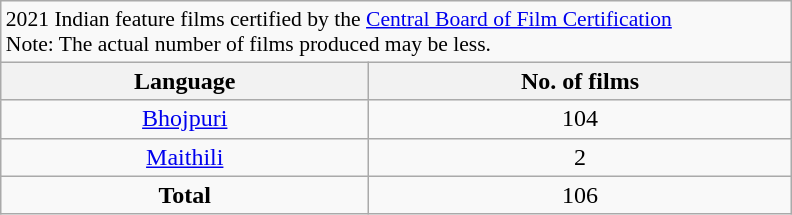<table class="wikitable" style="width:33em; text-align:center;">
<tr>
<td colspan="2" style="font-size:90%; text-align:left;">2021 Indian feature films certified by the <a href='#'>Central Board of Film Certification</a><br>Note: The actual number of films produced may be less.</td>
</tr>
<tr>
<th>Language</th>
<th>No. of films</th>
</tr>
<tr>
<td><a href='#'>Bhojpuri</a></td>
<td>104</td>
</tr>
<tr>
<td><a href='#'>Maithili</a></td>
<td>2</td>
</tr>
<tr>
<td><strong>Total</strong></td>
<td>106</td>
</tr>
</table>
